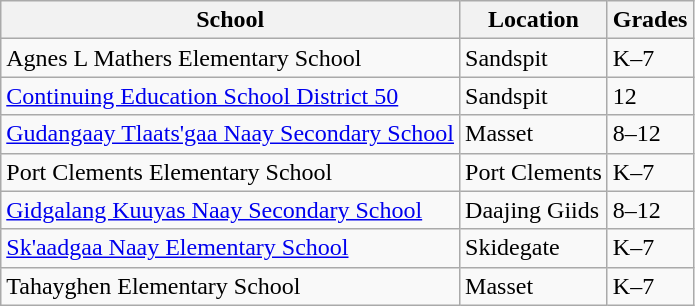<table class="wikitable">
<tr>
<th>School</th>
<th>Location</th>
<th>Grades</th>
</tr>
<tr>
<td>Agnes L Mathers Elementary School</td>
<td>Sandspit</td>
<td>K–7</td>
</tr>
<tr>
<td><a href='#'>Continuing Education School District 50</a></td>
<td>Sandspit</td>
<td>12</td>
</tr>
<tr>
<td><a href='#'>Gudangaay Tlaats'gaa Naay Secondary School</a></td>
<td>Masset</td>
<td>8–12</td>
</tr>
<tr>
<td>Port Clements Elementary School</td>
<td>Port Clements</td>
<td>K–7</td>
</tr>
<tr>
<td><a href='#'>Gidgalang Kuuyas Naay Secondary School</a></td>
<td>Daajing Giids</td>
<td>8–12</td>
</tr>
<tr>
<td><a href='#'>Sk'aadgaa Naay Elementary School</a></td>
<td>Skidegate</td>
<td>K–7</td>
</tr>
<tr>
<td>Tahayghen Elementary School</td>
<td>Masset</td>
<td>K–7</td>
</tr>
</table>
